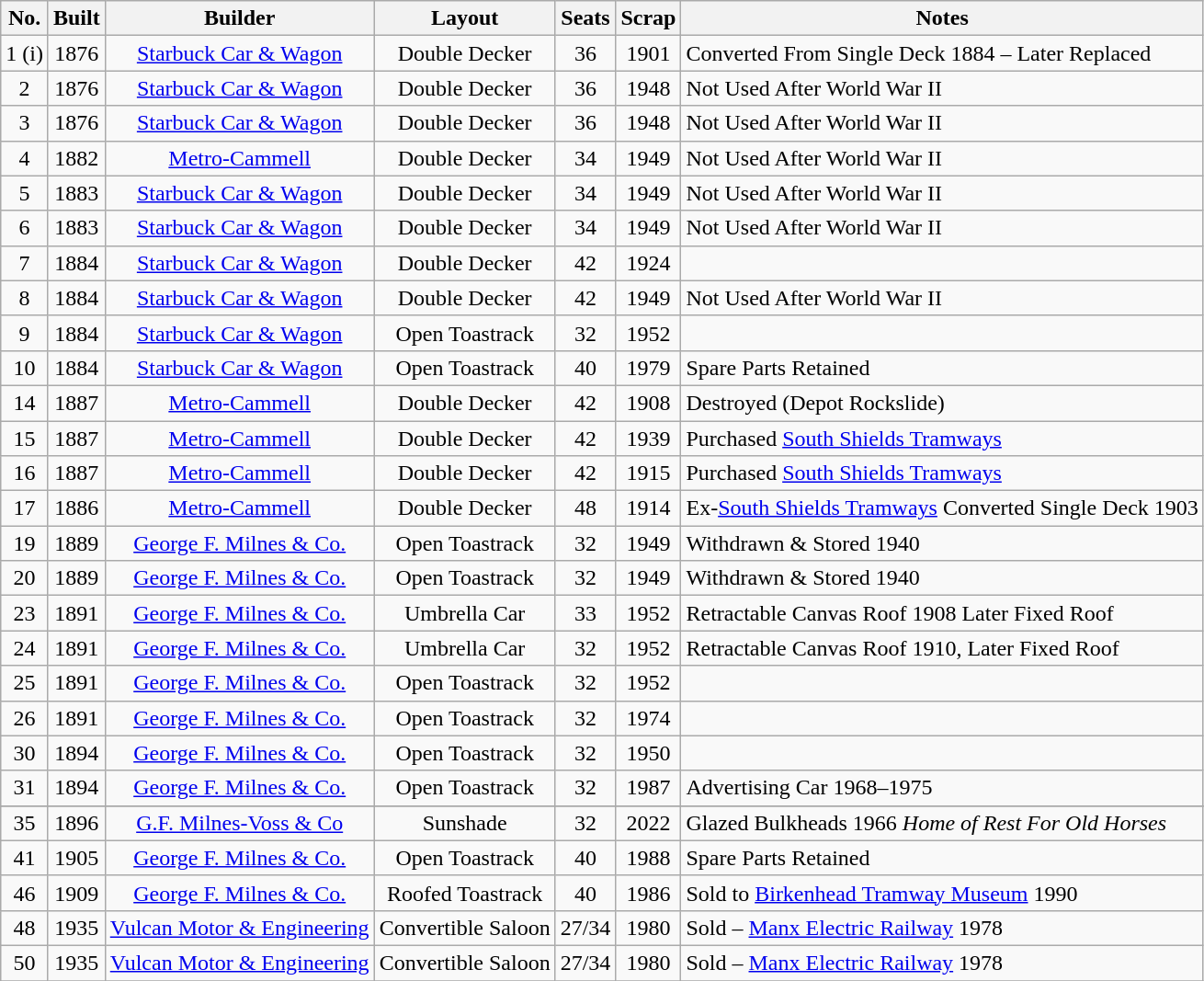<table class="wikitable">
<tr>
<th>No.</th>
<th>Built</th>
<th>Builder</th>
<th>Layout</th>
<th>Seats</th>
<th>Scrap</th>
<th>Notes</th>
</tr>
<tr>
<td align="center">1 (i)</td>
<td align="center">1876</td>
<td align="center"><a href='#'>Starbuck Car & Wagon</a></td>
<td align="center">Double Decker</td>
<td align="center">36</td>
<td align="center">1901</td>
<td>Converted From Single Deck 1884 – Later Replaced</td>
</tr>
<tr>
<td align="center">2</td>
<td align="center">1876</td>
<td align="center"><a href='#'>Starbuck Car & Wagon</a></td>
<td align="center">Double Decker</td>
<td align="center">36</td>
<td align="center">1948</td>
<td>Not Used After World War II</td>
</tr>
<tr>
<td align="center">3</td>
<td align="center">1876</td>
<td align="center"><a href='#'>Starbuck Car & Wagon</a></td>
<td align="center">Double Decker</td>
<td align="center">36</td>
<td align="center">1948</td>
<td>Not Used After World War II</td>
</tr>
<tr>
<td align="center">4</td>
<td align="center">1882</td>
<td align="center"><a href='#'>Metro-Cammell</a></td>
<td align="center">Double Decker</td>
<td align="center">34</td>
<td align="center">1949</td>
<td>Not Used After World War II</td>
</tr>
<tr>
<td align="center">5</td>
<td align="center">1883</td>
<td align="center"><a href='#'>Starbuck Car & Wagon</a></td>
<td align="center">Double Decker</td>
<td align="center">34</td>
<td align="center">1949</td>
<td>Not Used After World War II</td>
</tr>
<tr>
<td align="center">6</td>
<td align="center">1883</td>
<td align="center"><a href='#'>Starbuck Car & Wagon</a></td>
<td align="center">Double Decker</td>
<td align="center">34</td>
<td align="center">1949</td>
<td>Not Used After World War II</td>
</tr>
<tr>
<td align="center">7</td>
<td align="center">1884</td>
<td align="center"><a href='#'>Starbuck Car & Wagon</a></td>
<td align="center">Double Decker</td>
<td align="center">42</td>
<td align="center">1924</td>
<td></td>
</tr>
<tr>
<td align="center">8</td>
<td align="center">1884</td>
<td align="center"><a href='#'>Starbuck Car & Wagon</a></td>
<td align="center">Double Decker</td>
<td align="center">42</td>
<td align="center">1949</td>
<td>Not Used After World War II</td>
</tr>
<tr>
<td align="center">9</td>
<td align="center">1884</td>
<td align="center"><a href='#'>Starbuck Car & Wagon</a></td>
<td align="center">Open Toastrack</td>
<td align="center">32</td>
<td align="center">1952</td>
<td></td>
</tr>
<tr>
<td align="center">10</td>
<td align="center">1884</td>
<td align="center"><a href='#'>Starbuck Car & Wagon</a></td>
<td align="center">Open Toastrack</td>
<td align="center">40</td>
<td align="center">1979</td>
<td>Spare Parts Retained</td>
</tr>
<tr>
<td align="center">14</td>
<td align="center">1887</td>
<td align="center"><a href='#'>Metro-Cammell</a></td>
<td align="center">Double Decker</td>
<td align="center">42</td>
<td align="center">1908</td>
<td>Destroyed (Depot Rockslide)</td>
</tr>
<tr>
<td align="center">15</td>
<td align="center">1887</td>
<td align="center"><a href='#'>Metro-Cammell</a></td>
<td align="center">Double Decker</td>
<td align="center">42</td>
<td align="center">1939</td>
<td>Purchased <a href='#'>South Shields Tramways</a></td>
</tr>
<tr>
<td align="center">16</td>
<td align="center">1887</td>
<td align="center"><a href='#'>Metro-Cammell</a></td>
<td align="center">Double Decker</td>
<td align="center">42</td>
<td align="center">1915</td>
<td>Purchased <a href='#'>South Shields Tramways</a></td>
</tr>
<tr>
<td align="center">17</td>
<td align="center">1886</td>
<td align="center"><a href='#'>Metro-Cammell</a></td>
<td align="center">Double Decker</td>
<td align="center">48</td>
<td align="center">1914</td>
<td>Ex-<a href='#'>South Shields Tramways</a> Converted Single Deck 1903</td>
</tr>
<tr>
<td align="center">19</td>
<td align="center">1889</td>
<td align="center"><a href='#'>George F. Milnes & Co.</a></td>
<td align="center">Open Toastrack</td>
<td align="center">32</td>
<td align="center">1949</td>
<td>Withdrawn & Stored 1940</td>
</tr>
<tr>
<td align="center">20</td>
<td align="center">1889</td>
<td align="center"><a href='#'>George F. Milnes & Co.</a></td>
<td align="center">Open Toastrack</td>
<td align="center">32</td>
<td align="center">1949</td>
<td>Withdrawn & Stored 1940</td>
</tr>
<tr>
<td align="center">23</td>
<td align="center">1891</td>
<td align="center"><a href='#'>George F. Milnes & Co.</a></td>
<td align="center">Umbrella Car</td>
<td align="center">33</td>
<td align="center">1952</td>
<td>Retractable Canvas Roof 1908 Later Fixed Roof</td>
</tr>
<tr>
<td align="center">24</td>
<td align="center">1891</td>
<td align="center"><a href='#'>George F. Milnes & Co.</a></td>
<td align="center">Umbrella Car</td>
<td align="center">32</td>
<td align="center">1952</td>
<td>Retractable Canvas Roof 1910, Later Fixed Roof</td>
</tr>
<tr>
<td align="center">25</td>
<td align="center">1891</td>
<td align="center"><a href='#'>George F. Milnes & Co.</a></td>
<td align="center">Open Toastrack</td>
<td align="center">32</td>
<td align="center">1952</td>
<td></td>
</tr>
<tr>
<td align="center">26</td>
<td align="center">1891</td>
<td align="center"><a href='#'>George F. Milnes & Co.</a></td>
<td align="center">Open Toastrack</td>
<td align="center">32</td>
<td align="center">1974</td>
<td></td>
</tr>
<tr>
<td align="center">30</td>
<td align="center">1894</td>
<td align="center"><a href='#'>George F. Milnes & Co.</a></td>
<td align="center">Open Toastrack</td>
<td align="center">32</td>
<td align="center">1950</td>
<td></td>
</tr>
<tr>
<td align="center">31</td>
<td align="center">1894</td>
<td align="center"><a href='#'>George F. Milnes & Co.</a></td>
<td align="center">Open Toastrack</td>
<td align="center">32</td>
<td align="center">1987</td>
<td>Advertising Car 1968–1975</td>
</tr>
<tr>
</tr>
<tr>
<td align="center">35</td>
<td align="center">1896</td>
<td align="center"><a href='#'>G.F. Milnes-Voss & Co</a></td>
<td align="center">Sunshade</td>
<td align="center">32</td>
<td align="center">2022</td>
<td>Glazed Bulkheads 1966 <em>Home of Rest For Old Horses</em></td>
</tr>
<tr>
<td align="center">41</td>
<td align="center">1905</td>
<td align="center"><a href='#'>George F. Milnes & Co.</a></td>
<td align="center">Open Toastrack</td>
<td align="center">40</td>
<td align="center">1988</td>
<td>Spare Parts Retained</td>
</tr>
<tr>
<td align="center">46</td>
<td align="center">1909</td>
<td align="center"><a href='#'>George F. Milnes & Co.</a></td>
<td align="center">Roofed Toastrack</td>
<td align="center">40</td>
<td align="center">1986</td>
<td>Sold to <a href='#'>Birkenhead Tramway Museum</a> 1990</td>
</tr>
<tr>
<td align="center">48</td>
<td align="center">1935</td>
<td align="center"><a href='#'>Vulcan Motor & Engineering</a></td>
<td align="center">Convertible Saloon</td>
<td align="center">27/34</td>
<td align="center">1980</td>
<td>Sold – <a href='#'>Manx Electric Railway</a> 1978</td>
</tr>
<tr>
<td align="center">50</td>
<td align="center">1935</td>
<td align="center"><a href='#'>Vulcan Motor & Engineering</a></td>
<td align="center">Convertible Saloon</td>
<td align="center">27/34</td>
<td align="center">1980</td>
<td>Sold – <a href='#'>Manx Electric Railway</a> 1978</td>
</tr>
<tr>
</tr>
</table>
